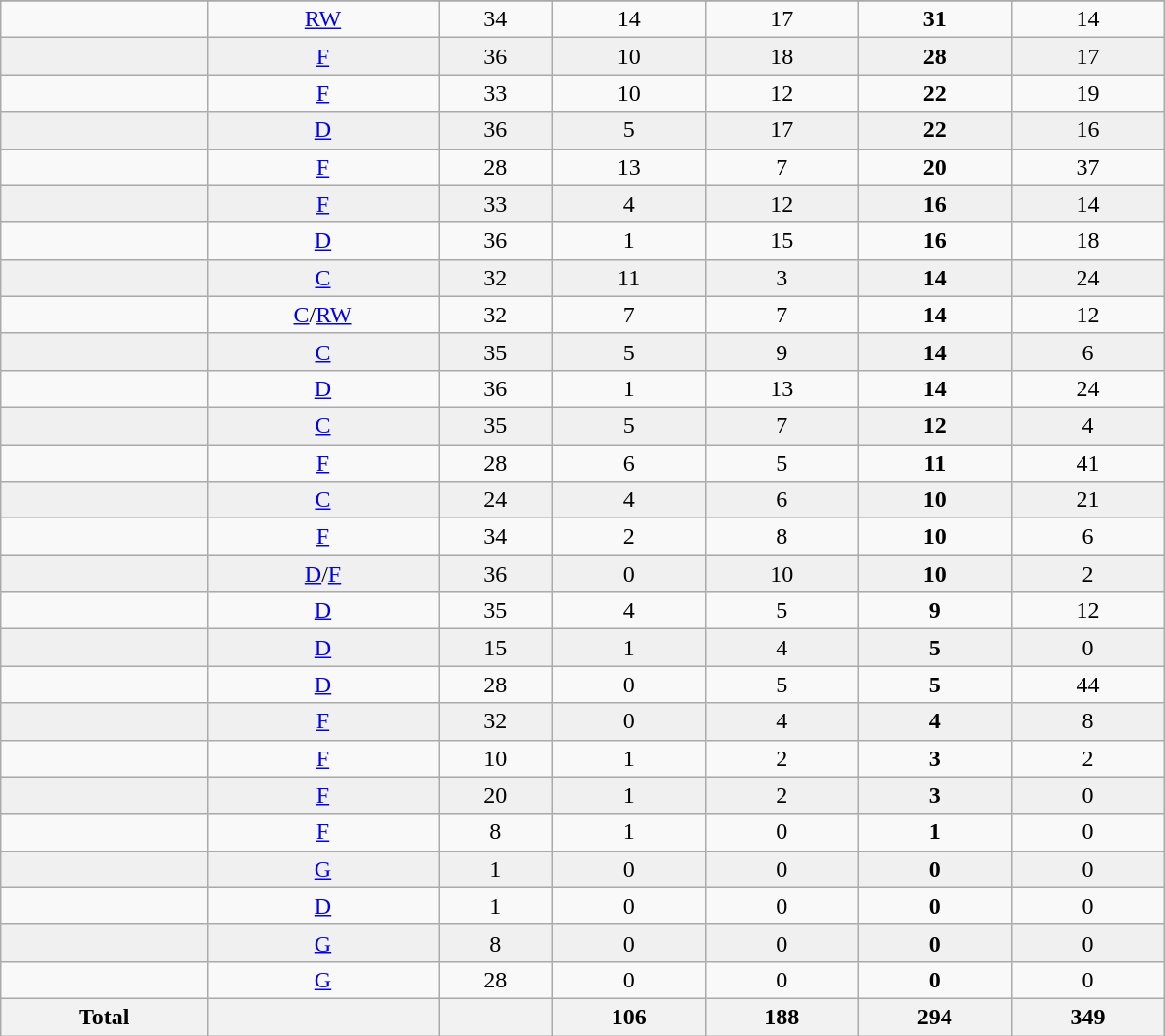<table class="wikitable sortable" width =800>
<tr align="center">
</tr>
<tr align="center" bgcolor="">
<td></td>
<td><a href='#'>RW</a></td>
<td>34</td>
<td>14</td>
<td>17</td>
<td><strong>31</strong></td>
<td>14</td>
</tr>
<tr align="center" bgcolor="f0f0f0">
<td></td>
<td><a href='#'>F</a></td>
<td>36</td>
<td>10</td>
<td>18</td>
<td><strong>28</strong></td>
<td>17</td>
</tr>
<tr align="center" bgcolor="">
<td></td>
<td><a href='#'>F</a></td>
<td>33</td>
<td>10</td>
<td>12</td>
<td><strong>22</strong></td>
<td>19</td>
</tr>
<tr align="center" bgcolor="f0f0f0">
<td></td>
<td><a href='#'>D</a></td>
<td>36</td>
<td>5</td>
<td>17</td>
<td><strong>22</strong></td>
<td>16</td>
</tr>
<tr align="center" bgcolor="">
<td></td>
<td><a href='#'>F</a></td>
<td>28</td>
<td>13</td>
<td>7</td>
<td><strong>20</strong></td>
<td>37</td>
</tr>
<tr align="center" bgcolor="f0f0f0">
<td></td>
<td><a href='#'>F</a></td>
<td>33</td>
<td>4</td>
<td>12</td>
<td><strong>16</strong></td>
<td>14</td>
</tr>
<tr align="center" bgcolor="">
<td></td>
<td><a href='#'>D</a></td>
<td>36</td>
<td>1</td>
<td>15</td>
<td><strong>16</strong></td>
<td>18</td>
</tr>
<tr align="center" bgcolor="f0f0f0">
<td></td>
<td><a href='#'>C</a></td>
<td>32</td>
<td>11</td>
<td>3</td>
<td><strong>14</strong></td>
<td>24</td>
</tr>
<tr align="center" bgcolor="">
<td></td>
<td><a href='#'>C</a>/<a href='#'>RW</a></td>
<td>32</td>
<td>7</td>
<td>7</td>
<td><strong>14</strong></td>
<td>12</td>
</tr>
<tr align="center" bgcolor="f0f0f0">
<td></td>
<td><a href='#'>C</a></td>
<td>35</td>
<td>5</td>
<td>9</td>
<td><strong>14</strong></td>
<td>6</td>
</tr>
<tr align="center" bgcolor="">
<td></td>
<td><a href='#'>D</a></td>
<td>36</td>
<td>1</td>
<td>13</td>
<td><strong>14</strong></td>
<td>24</td>
</tr>
<tr align="center" bgcolor="f0f0f0">
<td></td>
<td><a href='#'>C</a></td>
<td>35</td>
<td>5</td>
<td>7</td>
<td><strong>12</strong></td>
<td>4</td>
</tr>
<tr align="center" bgcolor="">
<td></td>
<td><a href='#'>F</a></td>
<td>28</td>
<td>6</td>
<td>5</td>
<td><strong>11</strong></td>
<td>41</td>
</tr>
<tr align="center" bgcolor="f0f0f0">
<td></td>
<td><a href='#'>C</a></td>
<td>24</td>
<td>4</td>
<td>6</td>
<td><strong>10</strong></td>
<td>21</td>
</tr>
<tr align="center" bgcolor="">
<td></td>
<td><a href='#'>F</a></td>
<td>34</td>
<td>2</td>
<td>8</td>
<td><strong>10</strong></td>
<td>6</td>
</tr>
<tr align="center" bgcolor="f0f0f0">
<td></td>
<td><a href='#'>D</a>/<a href='#'>F</a></td>
<td>36</td>
<td>0</td>
<td>10</td>
<td><strong>10</strong></td>
<td>2</td>
</tr>
<tr align="center" bgcolor="">
<td></td>
<td><a href='#'>D</a></td>
<td>35</td>
<td>4</td>
<td>5</td>
<td><strong>9</strong></td>
<td>12</td>
</tr>
<tr align="center" bgcolor="f0f0f0">
<td></td>
<td><a href='#'>D</a></td>
<td>15</td>
<td>1</td>
<td>4</td>
<td><strong>5</strong></td>
<td>0</td>
</tr>
<tr align="center" bgcolor="">
<td></td>
<td><a href='#'>D</a></td>
<td>28</td>
<td>0</td>
<td>5</td>
<td><strong>5</strong></td>
<td>44</td>
</tr>
<tr align="center" bgcolor="f0f0f0">
<td></td>
<td><a href='#'>F</a></td>
<td>32</td>
<td>0</td>
<td>4</td>
<td><strong>4</strong></td>
<td>8</td>
</tr>
<tr align="center" bgcolor="">
<td></td>
<td><a href='#'>F</a></td>
<td>10</td>
<td>1</td>
<td>2</td>
<td><strong>3</strong></td>
<td>2</td>
</tr>
<tr align="center" bgcolor="f0f0f0">
<td></td>
<td><a href='#'>F</a></td>
<td>20</td>
<td>1</td>
<td>2</td>
<td><strong>3</strong></td>
<td>0</td>
</tr>
<tr align="center" bgcolor="">
<td></td>
<td><a href='#'>F</a></td>
<td>8</td>
<td>1</td>
<td>0</td>
<td><strong>1</strong></td>
<td>0</td>
</tr>
<tr align="center" bgcolor="f0f0f0">
<td></td>
<td><a href='#'>G</a></td>
<td>1</td>
<td>0</td>
<td>0</td>
<td><strong>0</strong></td>
<td>0</td>
</tr>
<tr align="center" bgcolor="">
<td></td>
<td><a href='#'>D</a></td>
<td>1</td>
<td>0</td>
<td>0</td>
<td><strong>0</strong></td>
<td>0</td>
</tr>
<tr align="center" bgcolor="f0f0f0">
<td></td>
<td><a href='#'>G</a></td>
<td>8</td>
<td>0</td>
<td>0</td>
<td><strong>0</strong></td>
<td>0</td>
</tr>
<tr align="center" bgcolor="">
<td></td>
<td><a href='#'>G</a></td>
<td>28</td>
<td>0</td>
<td>0</td>
<td><strong>0</strong></td>
<td>0</td>
</tr>
<tr>
<th>Total</th>
<th></th>
<th></th>
<th>106</th>
<th>188</th>
<th>294</th>
<th>349</th>
</tr>
</table>
